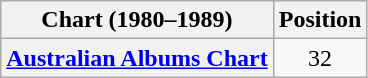<table class="wikitable plainrowheaders" style="text-align:center">
<tr>
<th>Chart (1980–1989)</th>
<th>Position</th>
</tr>
<tr>
<th scope="row"><a href='#'>Australian Albums Chart</a></th>
<td>32</td>
</tr>
</table>
